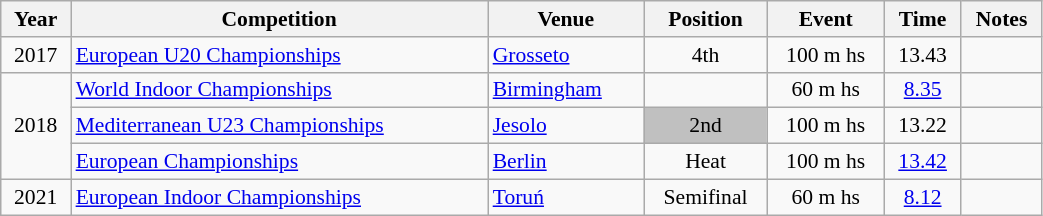<table class="wikitable" width=55% style="font-size:90%; text-align:center;">
<tr>
<th>Year</th>
<th>Competition</th>
<th>Venue</th>
<th>Position</th>
<th>Event</th>
<th>Time</th>
<th>Notes</th>
</tr>
<tr>
<td>2017</td>
<td align=left><a href='#'>European U20 Championships</a></td>
<td align=left> <a href='#'>Grosseto</a></td>
<td>4th</td>
<td>100 m hs</td>
<td>13.43</td>
<td></td>
</tr>
<tr>
<td rowspan=3>2018</td>
<td align=left><a href='#'>World Indoor Championships</a></td>
<td align=left> <a href='#'>Birmingham</a></td>
<td></td>
<td>60 m hs</td>
<td><a href='#'>8.35</a></td>
<td></td>
</tr>
<tr>
<td align=left><a href='#'>Mediterranean U23 Championships</a></td>
<td align=left> <a href='#'>Jesolo</a></td>
<td bgcolor=silver>2nd</td>
<td>100 m hs</td>
<td>13.22</td>
<td></td>
</tr>
<tr>
<td align=left><a href='#'>European Championships</a></td>
<td align=left> <a href='#'>Berlin</a></td>
<td>Heat</td>
<td>100 m hs</td>
<td><a href='#'>13.42</a></td>
<td></td>
</tr>
<tr>
<td>2021</td>
<td align=left><a href='#'>European Indoor Championships</a></td>
<td align=left> <a href='#'>Toruń</a></td>
<td>Semifinal</td>
<td>60 m hs</td>
<td><a href='#'>8.12</a></td>
<td></td>
</tr>
</table>
